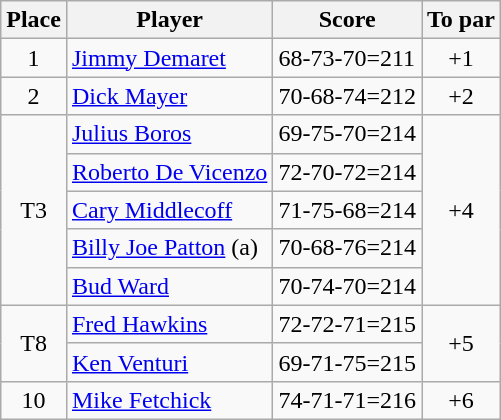<table class=wikitable>
<tr>
<th>Place</th>
<th>Player</th>
<th>Score</th>
<th>To par</th>
</tr>
<tr>
<td align=center>1</td>
<td> <a href='#'>Jimmy Demaret</a></td>
<td>68-73-70=211</td>
<td align=center>+1</td>
</tr>
<tr>
<td align=center>2</td>
<td> <a href='#'>Dick Mayer</a></td>
<td>70-68-74=212</td>
<td align=center>+2</td>
</tr>
<tr>
<td rowspan=5 align=center>T3</td>
<td> <a href='#'>Julius Boros</a></td>
<td>69-75-70=214</td>
<td rowspan=5 align=center>+4</td>
</tr>
<tr>
<td> <a href='#'>Roberto De Vicenzo</a></td>
<td>72-70-72=214</td>
</tr>
<tr>
<td> <a href='#'>Cary Middlecoff</a></td>
<td>71-75-68=214</td>
</tr>
<tr>
<td> <a href='#'>Billy Joe Patton</a> (a)</td>
<td>70-68-76=214</td>
</tr>
<tr>
<td> <a href='#'>Bud Ward</a></td>
<td>70-74-70=214</td>
</tr>
<tr>
<td rowspan=2 align=center>T8</td>
<td> <a href='#'>Fred Hawkins</a></td>
<td>72-72-71=215</td>
<td rowspan=2 align=center>+5</td>
</tr>
<tr>
<td> <a href='#'>Ken Venturi</a></td>
<td>69-71-75=215</td>
</tr>
<tr>
<td align=center>10</td>
<td> <a href='#'>Mike Fetchick</a></td>
<td>74-71-71=216</td>
<td align=center>+6</td>
</tr>
</table>
